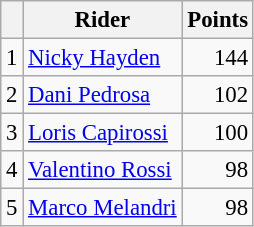<table class="wikitable" style="font-size: 95%;">
<tr>
<th></th>
<th>Rider</th>
<th>Points</th>
</tr>
<tr>
<td align=center>1</td>
<td> <a href='#'>Nicky Hayden</a></td>
<td align=right>144</td>
</tr>
<tr>
<td align=center>2</td>
<td> <a href='#'>Dani Pedrosa</a></td>
<td align=right>102</td>
</tr>
<tr>
<td align=center>3</td>
<td> <a href='#'>Loris Capirossi</a></td>
<td align=right>100</td>
</tr>
<tr>
<td align=center>4</td>
<td> <a href='#'>Valentino Rossi</a></td>
<td align=right>98</td>
</tr>
<tr>
<td align=center>5</td>
<td> <a href='#'>Marco Melandri</a></td>
<td align=right>98</td>
</tr>
</table>
